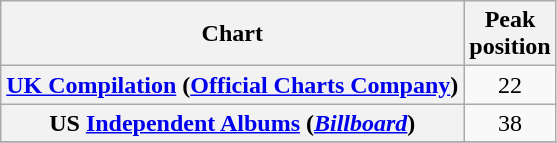<table class="wikitable sortable plainrowheaders" style="text-align:center">
<tr>
<th scope="col">Chart</th>
<th scope="col">Peak<br>position</th>
</tr>
<tr>
<th scope="row"><a href='#'>UK Compilation</a> (<a href='#'>Official Charts Company</a>)</th>
<td>22</td>
</tr>
<tr>
<th scope="row">US <a href='#'>Independent Albums</a> (<a href='#'><em>Billboard</em></a>)</th>
<td>38</td>
</tr>
<tr>
</tr>
</table>
